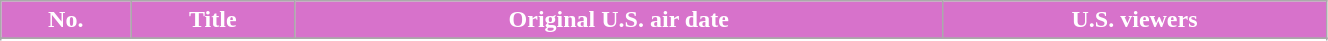<table class="wikitable plainrowheaders" width="70%">
<tr>
<th scope="col" style="background-color: #D772CB; color: #FFFFFF">No.</th>
<th scope="col" style="background-color: #D772CB; color: #FFFFFF">Title</th>
<th scope="col" style="background-color: #D772CB; color: #FFFFFF">Original U.S. air date</th>
<th scope="col" style="background-color: #D772CB; color: #FFFFFF">U.S. viewers</th>
</tr>
<tr>
</tr>
<tr>
</tr>
<tr>
</tr>
<tr>
</tr>
<tr>
</tr>
</table>
